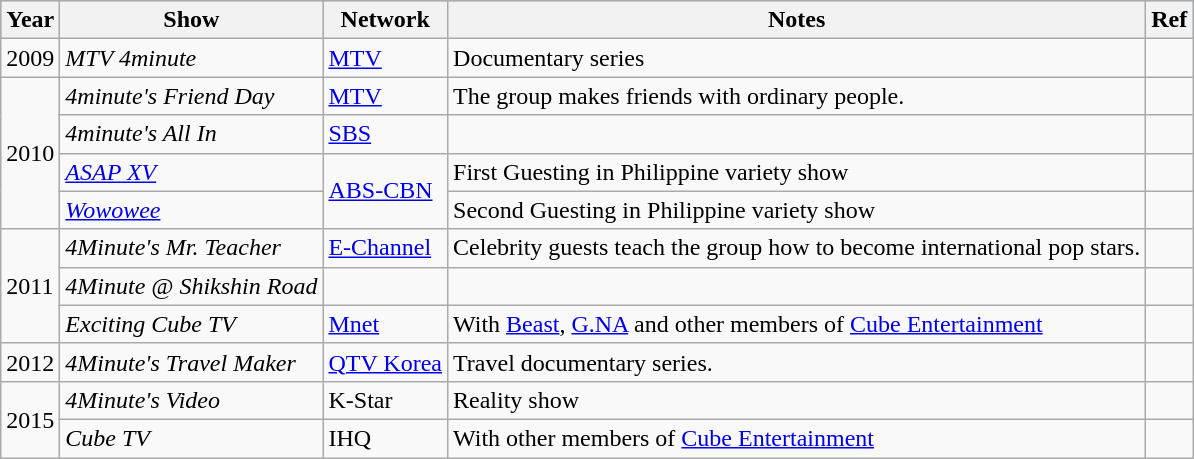<table class="wikitable">
<tr style="background:#b0c4de; text-align:center;">
<th>Year</th>
<th>Show</th>
<th>Network</th>
<th>Notes</th>
<th>Ref</th>
</tr>
<tr>
<td>2009</td>
<td><em>MTV 4minute</em></td>
<td><a href='#'>MTV</a></td>
<td>Documentary series</td>
<td style="text-align:center"></td>
</tr>
<tr>
<td rowspan="4">2010</td>
<td><em>4minute's Friend Day</em></td>
<td><a href='#'>MTV</a></td>
<td>The group makes friends with ordinary people.</td>
<td style="text-align:center"></td>
</tr>
<tr>
<td><em>4minute's All In</em></td>
<td><a href='#'>SBS</a></td>
<td></td>
<td style="text-align:center"></td>
</tr>
<tr>
<td><em><a href='#'>ASAP XV</a></em></td>
<td rowspan="2"><a href='#'>ABS-CBN</a></td>
<td>First Guesting in Philippine variety show</td>
<td style="text-align:center"></td>
</tr>
<tr>
<td><em><a href='#'>Wowowee</a></em></td>
<td>Second Guesting in Philippine variety show</td>
<td style="text-align:center"></td>
</tr>
<tr>
<td rowspan="3">2011</td>
<td><em>4Minute's Mr. Teacher</em></td>
<td><a href='#'>E-Channel</a></td>
<td>Celebrity guests teach the group how to become international pop stars.</td>
<td style="text-align:center"></td>
</tr>
<tr>
<td><em>4Minute @ Shikshin Road</em></td>
<td></td>
<td></td>
<td style="text-align:center"></td>
</tr>
<tr>
<td><em>Exciting Cube TV</em></td>
<td><a href='#'>Mnet</a></td>
<td>With <a href='#'>Beast</a>, <a href='#'>G.NA</a> and other members of <a href='#'>Cube Entertainment</a></td>
<td style="text-align:center"></td>
</tr>
<tr>
<td>2012</td>
<td><em>4Minute's Travel Maker</em></td>
<td><a href='#'>QTV Korea</a></td>
<td>Travel documentary series.</td>
<td style="text-align:center"></td>
</tr>
<tr>
<td rowspan="2">2015</td>
<td><em>4Minute's Video</em></td>
<td>K-Star</td>
<td>Reality show</td>
<td style="text-align:center"></td>
</tr>
<tr>
<td><em>Cube TV</em></td>
<td>IHQ</td>
<td>With other members of <a href='#'>Cube Entertainment</a></td>
<td style="text-align:center"></td>
</tr>
</table>
